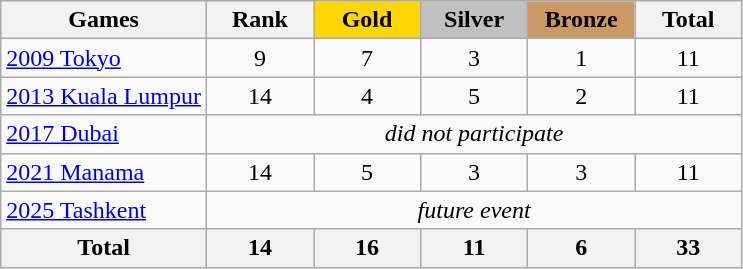<table class="wikitable sortable" style="margin-top:0em; text-align:center; font-size:100%;">
<tr>
<th>Games</th>
<th style="width:4em;">Rank</th>
<th style="background:gold; width:4em;"><strong>Gold</strong></th>
<th style="background:silver; width:4em;"><strong>Silver</strong></th>
<th style="background:#cc9966; width:4em;"><strong>Bronze</strong></th>
<th style="width:4em;">Total</th>
</tr>
<tr>
<td align=left> <a href='#'>2009 Tokyo</a></td>
<td>9</td>
<td>7</td>
<td>3</td>
<td>1</td>
<td>11</td>
</tr>
<tr>
<td align=left> <a href='#'>2013 Kuala Lumpur</a></td>
<td>14</td>
<td>4</td>
<td>5</td>
<td>2</td>
<td>11</td>
</tr>
<tr>
<td align=left> <a href='#'>2017 Dubai</a></td>
<td colspan=5><em>did not participate</em></td>
</tr>
<tr>
<td align=left> <a href='#'>2021 Manama</a></td>
<td>14</td>
<td>5</td>
<td>3</td>
<td>3</td>
<td>11</td>
</tr>
<tr>
<td align=left> <a href='#'>2025 Tashkent</a></td>
<td colspan=5><em>future event</em></td>
</tr>
<tr>
<th>Total</th>
<th>14</th>
<th>16</th>
<th>11</th>
<th>6</th>
<th>33</th>
</tr>
</table>
